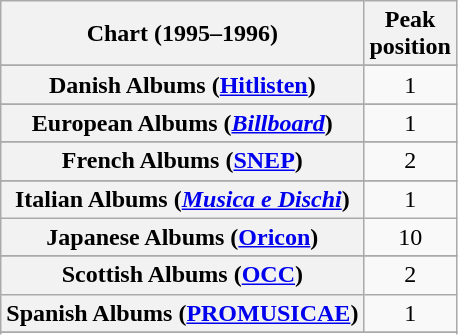<table class="wikitable sortable plainrowheaders" style="text-align:center">
<tr>
<th scope="col">Chart (1995–1996)</th>
<th scope="col">Peak<br>position</th>
</tr>
<tr>
</tr>
<tr>
</tr>
<tr>
</tr>
<tr>
</tr>
<tr>
</tr>
<tr>
<th scope="row">Danish Albums (<a href='#'>Hitlisten</a>)</th>
<td>1</td>
</tr>
<tr>
</tr>
<tr>
<th scope="row">European Albums (<a href='#'><em>Billboard</em></a>)</th>
<td>1</td>
</tr>
<tr>
</tr>
<tr>
<th scope="row">French Albums (<a href='#'>SNEP</a>)</th>
<td>2</td>
</tr>
<tr>
</tr>
<tr>
</tr>
<tr>
<th scope="row">Italian Albums (<em><a href='#'>Musica e Dischi</a></em>)</th>
<td>1</td>
</tr>
<tr>
<th scope="row">Japanese Albums (<a href='#'>Oricon</a>)</th>
<td>10</td>
</tr>
<tr>
</tr>
<tr>
</tr>
<tr>
<th scope="row">Scottish Albums (<a href='#'>OCC</a>)</th>
<td>2</td>
</tr>
<tr>
<th scope="row">Spanish Albums (<a href='#'>PROMUSICAE</a>)</th>
<td>1</td>
</tr>
<tr>
</tr>
<tr>
</tr>
<tr>
</tr>
<tr>
</tr>
</table>
